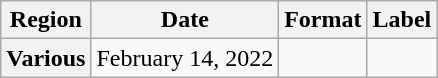<table class="wikitable plainrowheaders">
<tr>
<th scope="col">Region</th>
<th scope="col">Date</th>
<th scope="col">Format</th>
<th scope="col">Label</th>
</tr>
<tr>
<th scope="row">Various</th>
<td>February 14, 2022</td>
<td></td>
<td></td>
</tr>
</table>
